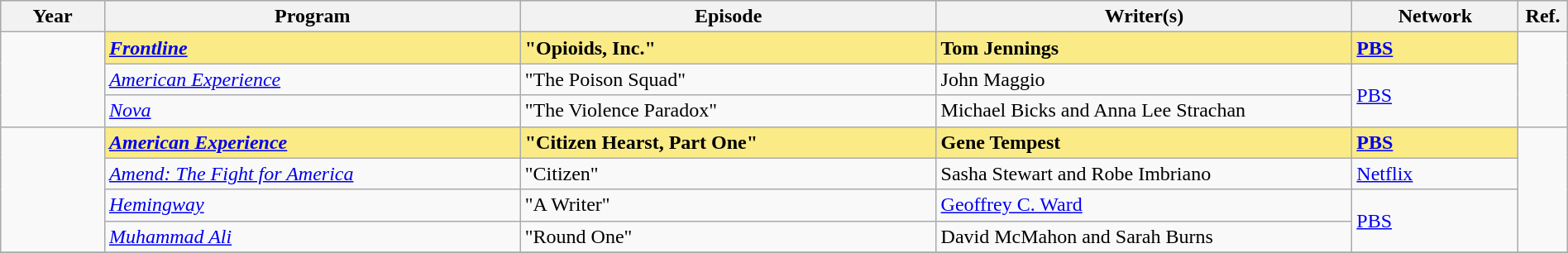<table class="wikitable" style="width:100%">
<tr bgcolor="#CCCCCC" align="center">
<th width="5%">Year</th>
<th width="20%">Program</th>
<th width="20%">Episode</th>
<th width="20%">Writer(s)</th>
<th width="8%">Network</th>
<th width="1%">Ref.</th>
</tr>
<tr>
<td rowspan=3></td>
<td style="background:#FAEB86;"><strong><em><a href='#'>Frontline</a></em></strong></td>
<td style="background:#FAEB86;"><strong>"Opioids, Inc."</strong></td>
<td style="background:#FAEB86;"><strong>Tom Jennings</strong></td>
<td style="background:#FAEB86;"><strong><a href='#'>PBS</a></strong></td>
<td rowspan=3 style="text-align:center;"></td>
</tr>
<tr>
<td><em><a href='#'>American Experience</a></em></td>
<td>"The Poison Squad"</td>
<td>John Maggio</td>
<td rowspan="2"><a href='#'>PBS</a></td>
</tr>
<tr>
<td><em><a href='#'>Nova</a></em></td>
<td>"The Violence Paradox"</td>
<td>Michael Bicks and Anna Lee Strachan</td>
</tr>
<tr>
<td rowspan=4></td>
<td style="background:#FAEB86"><strong><em><a href='#'>American Experience</a></em></strong></td>
<td style="background:#FAEB86"><strong>"Citizen Hearst, Part One"</strong></td>
<td style="background:#FAEB86"><strong>Gene Tempest</strong></td>
<td style="background:#FAEB86"><strong><a href='#'>PBS</a></strong></td>
<td rowspan=4 style="text-align:center;"></td>
</tr>
<tr>
<td><em><a href='#'>Amend: The Fight for America</a></em></td>
<td>"Citizen"</td>
<td>Sasha Stewart and Robe Imbriano</td>
<td><a href='#'>Netflix</a></td>
</tr>
<tr>
<td><em><a href='#'>Hemingway</a></em></td>
<td>"A Writer"</td>
<td><a href='#'>Geoffrey C. Ward</a></td>
<td rowspan="2"><a href='#'>PBS</a></td>
</tr>
<tr>
<td><em><a href='#'>Muhammad Ali</a></em></td>
<td>"Round One"</td>
<td>David McMahon and Sarah Burns</td>
</tr>
<tr>
</tr>
</table>
